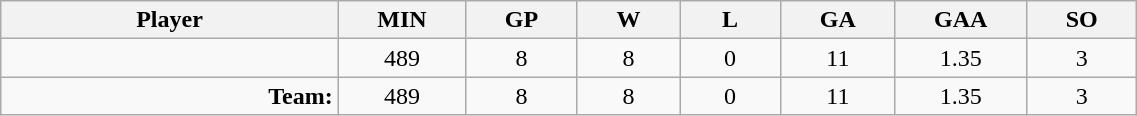<table class="wikitable sortable" width="60%">
<tr>
<th bgcolor="#DDDDFF" width="10%">Player</th>
<th width="3%" bgcolor="#DDDDFF" title="Minutes played">MIN</th>
<th width="3%" bgcolor="#DDDDFF" title="Games played in">GP</th>
<th width="3%" bgcolor="#DDDDFF" title="Games played in">W</th>
<th width="3%" bgcolor="#DDDDFF"title="Games played in">L</th>
<th width="3%" bgcolor="#DDDDFF" title="Goals against">GA</th>
<th width="3%" bgcolor="#DDDDFF" title="Goals against average">GAA</th>
<th width="3%" bgcolor="#DDDDFF" title="Shut-outs">SO</th>
</tr>
<tr align="center">
<td align="right"></td>
<td>489</td>
<td>8</td>
<td>8</td>
<td>0</td>
<td>11</td>
<td>1.35</td>
<td>3</td>
</tr>
<tr align="center">
<td align="right"><strong>Team:</strong></td>
<td>489</td>
<td>8</td>
<td>8</td>
<td>0</td>
<td>11</td>
<td>1.35</td>
<td>3</td>
</tr>
</table>
